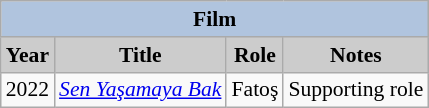<table class="wikitable" style="font-size:90%">
<tr>
<th colspan="4" style="background:LightSteelBlue">Film</th>
</tr>
<tr>
<th style="background:#CCCCCC">Year</th>
<th style="background:#CCCCCC">Title</th>
<th style="background:#CCCCCC">Role</th>
<th style="background:#CCCCCC">Notes</th>
</tr>
<tr>
<td>2022</td>
<td><em><a href='#'>Sen Yaşamaya Bak</a></em></td>
<td>Fatoş</td>
<td>Supporting role</td>
</tr>
</table>
